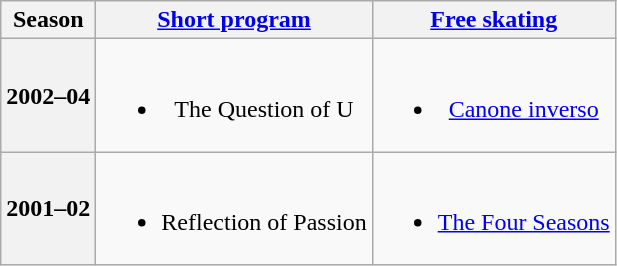<table class=wikitable style=text-align:center>
<tr>
<th>Season</th>
<th><a href='#'>Short program</a></th>
<th><a href='#'>Free skating</a></th>
</tr>
<tr>
<th>2002–04 <br> </th>
<td><br><ul><li>The Question of U <br></li></ul></td>
<td><br><ul><li><a href='#'>Canone inverso</a> <br></li></ul></td>
</tr>
<tr>
<th>2001–02 <br> </th>
<td><br><ul><li>Reflection of Passion <br></li></ul></td>
<td><br><ul><li><a href='#'>The Four Seasons</a> <br></li></ul></td>
</tr>
</table>
